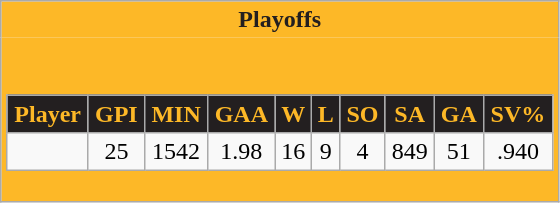<table class="wikitable" style="border: 1px solid #aaa;">
<tr>
<th style="background:#FDB827; color:#231F20; border: 0;">Playoffs</th>
</tr>
<tr>
<td style="background: #FDB827; border: 0;" colspan="4"><br><table class="wikitable sortable" style="width: 100%; text-align: center;">
<tr>
<th style="background:#231F20; color:#FDB827;">Player</th>
<th style="background:#231F20; color:#FDB827;">GPI</th>
<th style="background:#231F20; color:#FDB827;">MIN</th>
<th style="background:#231F20; color:#FDB827;">GAA</th>
<th style="background:#231F20; color:#FDB827;">W</th>
<th style="background:#231F20; color:#FDB827;">L</th>
<th style="background:#231F20; color:#FDB827;">SO</th>
<th style="background:#231F20; color:#FDB827;">SA</th>
<th style="background:#231F20; color:#FDB827;">GA</th>
<th style="background:#231F20; color:#FDB827;">SV%</th>
</tr>
<tr align=center>
<td></td>
<td>25</td>
<td>1542</td>
<td>1.98</td>
<td>16</td>
<td>9</td>
<td>4</td>
<td>849</td>
<td>51</td>
<td>.940</td>
</tr>
</table>
</td>
</tr>
</table>
